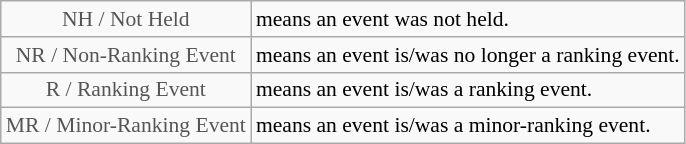<table class="wikitable" style="font-size:90%">
<tr>
<td style="text-align:center; color:#555555;" colspan="4">NH / Not Held</td>
<td>means an event was not held.</td>
</tr>
<tr>
<td style="text-align:center; color:#555555;" colspan="4">NR / Non-Ranking Event</td>
<td>means an event is/was no longer a ranking event.</td>
</tr>
<tr>
<td style="text-align:center; color:#555555;" colspan="4">R / Ranking Event</td>
<td>means an event is/was a ranking event.</td>
</tr>
<tr>
<td style="text-align:center; color:#555555;" colspan="4">MR / Minor-Ranking Event</td>
<td>means an event is/was a minor-ranking event.</td>
</tr>
</table>
